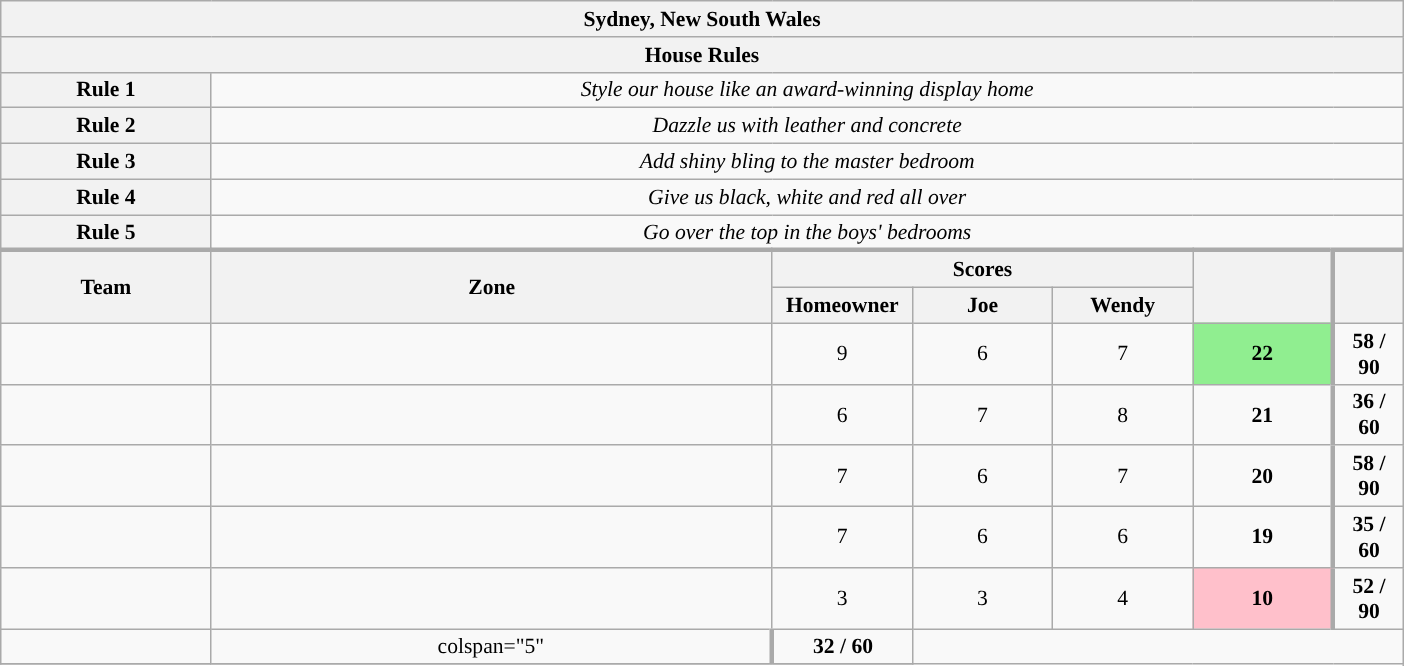<table class="wikitable plainrowheaders" style="text-align:center; font-size:90%; width:65em;">
<tr>
<th colspan="7" >Sydney, New South Wales</th>
</tr>
<tr>
<th colspan="7">House Rules</th>
</tr>
<tr>
<th>Rule 1</th>
<td colspan="6"><em>Style our house like an award-winning display home</em></td>
</tr>
<tr>
<th>Rule 2</th>
<td colspan="6"><em>Dazzle us with leather and concrete</em></td>
</tr>
<tr>
<th>Rule 3</th>
<td colspan="6"><em>Add shiny bling to the master bedroom</em></td>
</tr>
<tr>
<th>Rule 4</th>
<td colspan="6"><em>Give us black, white and red all over</em></td>
</tr>
<tr>
<th>Rule 5</th>
<td colspan="6"><em>Go over the top in the boys' bedrooms</em></td>
</tr>
<tr>
</tr>
<tr style="border-top:3px solid #aaa;">
<th rowspan="2">Team</th>
<th rowspan="2" style="width:40%;">Zone</th>
<th colspan="3" style="width:40%;">Scores</th>
<th rowspan="2" style="width:10%;"></th>
<th rowspan="2" style="width:10%; border-left:3px solid #aaa;"></th>
</tr>
<tr>
<th style="width:10%;">Homeowner</th>
<th style="width:10%;">Joe</th>
<th style="width:10%;">Wendy</th>
</tr>
<tr>
<td style="width:15%;"></td>
<td></td>
<td>9</td>
<td>6</td>
<td>7</td>
<td bgcolor="lightgreen"><strong>22</strong></td>
<td style="border-left:3px solid #aaa;"><strong>58 / 90</strong></td>
</tr>
<tr>
<td style="width:15%;"></td>
<td></td>
<td>6</td>
<td>7</td>
<td>8</td>
<td><strong>21</strong></td>
<td style="border-left:3px solid #aaa;"><strong>36 / 60</strong></td>
</tr>
<tr>
<td style="width:15%;"></td>
<td></td>
<td>7</td>
<td>6</td>
<td>7</td>
<td><strong>20</strong></td>
<td style="border-left:3px solid #aaa;"><strong>58 / 90</strong></td>
</tr>
<tr>
<td style="width:15%;"></td>
<td></td>
<td>7</td>
<td>6</td>
<td>6</td>
<td><strong>19</strong></td>
<td style="border-left:3px solid #aaa;"><strong>35 / 60</strong></td>
</tr>
<tr>
<td style="width:15%;"></td>
<td></td>
<td>3</td>
<td>3</td>
<td>4</td>
<td bgcolor="pink"><strong>10</strong></td>
<td style="border-left:3px solid #aaa;"><strong>52 / 90</strong></td>
</tr>
<tr>
<td style="width:15%;"></td>
<td>colspan="5" </td>
<td style="border-left:3px solid #aaa;"><strong>32 / 60</strong></td>
</tr>
<tr>
</tr>
</table>
